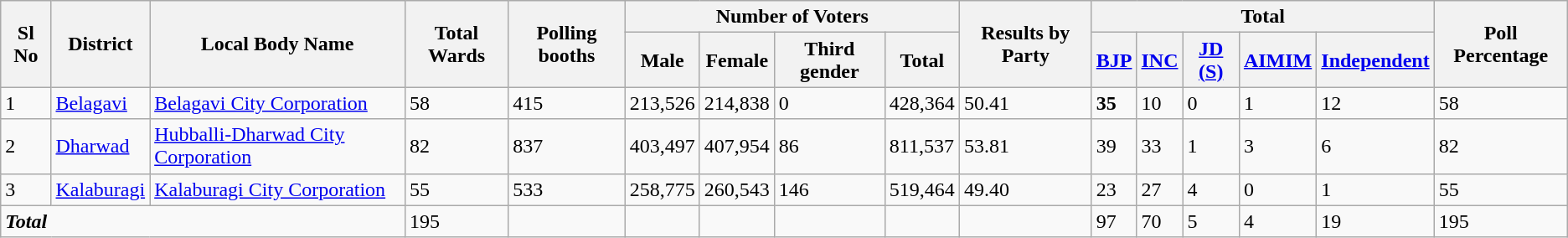<table class="wikitable sortable">
<tr>
<th rowspan="2">Sl No</th>
<th rowspan="2">District</th>
<th rowspan="2">Local Body Name</th>
<th rowspan="2">Total Wards</th>
<th rowspan="2">Polling booths</th>
<th colspan="4">Number of Voters</th>
<th rowspan="2">Results by Party</th>
<th colspan="5">Total</th>
<th rowspan="2">Poll Percentage</th>
</tr>
<tr>
<th>Male</th>
<th>Female</th>
<th>Third gender</th>
<th>Total</th>
<th><a href='#'>BJP</a></th>
<th><a href='#'>INC</a></th>
<th><a href='#'>JD (S)</a></th>
<th><a href='#'>AIMIM</a></th>
<th><a href='#'>Independent</a></th>
</tr>
<tr>
<td>1</td>
<td><a href='#'>Belagavi</a></td>
<td><a href='#'>Belagavi City Corporation</a></td>
<td>58</td>
<td>415</td>
<td>213,526</td>
<td>214,838</td>
<td>0</td>
<td>428,364</td>
<td>50.41</td>
<td><strong>35</strong></td>
<td>10</td>
<td>0</td>
<td>1</td>
<td>12</td>
<td>58</td>
</tr>
<tr>
<td>2</td>
<td><a href='#'>Dharwad</a></td>
<td><a href='#'>Hubballi-Dharwad City Corporation</a></td>
<td>82</td>
<td>837</td>
<td>403,497</td>
<td>407,954</td>
<td>86</td>
<td>811,537</td>
<td>53.81</td>
<td>39</td>
<td>33</td>
<td>1</td>
<td>3</td>
<td>6</td>
<td>82</td>
</tr>
<tr>
<td>3</td>
<td><a href='#'>Kalaburagi</a></td>
<td><a href='#'>Kalaburagi City Corporation</a></td>
<td>55</td>
<td>533</td>
<td>258,775</td>
<td>260,543</td>
<td>146</td>
<td>519,464</td>
<td>49.40</td>
<td>23</td>
<td>27</td>
<td>4</td>
<td>0</td>
<td>1</td>
<td>55</td>
</tr>
<tr>
<td colspan="3"><strong><em>Total</em></strong></td>
<td>195</td>
<td></td>
<td></td>
<td></td>
<td></td>
<td></td>
<td></td>
<td>97</td>
<td>70</td>
<td>5</td>
<td>4</td>
<td>19</td>
<td>195</td>
</tr>
</table>
